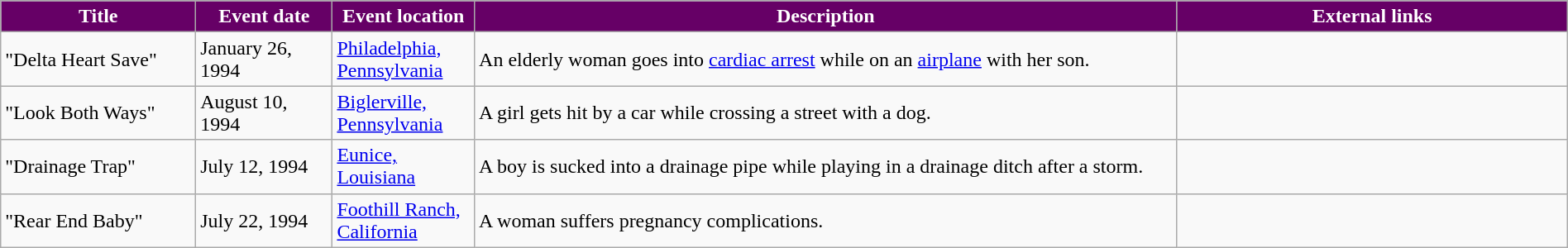<table class="wikitable" style="width: 100%;">
<tr>
<th style="background: #660066; color: #FFFFFF; width: 10%;">Title</th>
<th style="background: #660066; color: #FFFFFF; width: 7%;">Event date</th>
<th style="background: #660066; color: #FFFFFF; width: 7%;">Event location</th>
<th style="background: #660066; color: #FFFFFF; width: 36%;">Description</th>
<th style="background: #660066; color: #FFFFFF; width: 20%;">External links</th>
</tr>
<tr>
<td>"Delta Heart Save"</td>
<td>January 26, 1994</td>
<td><a href='#'>Philadelphia, Pennsylvania</a></td>
<td>An elderly woman goes into <a href='#'>cardiac arrest</a> while on an <a href='#'>airplane</a> with her son.</td>
<td></td>
</tr>
<tr>
<td>"Look Both Ways"</td>
<td>August 10, 1994</td>
<td><a href='#'>Biglerville, Pennsylvania</a></td>
<td>A girl gets hit by a car while crossing a street with a dog.</td>
<td></td>
</tr>
<tr>
<td>"Drainage Trap"</td>
<td>July 12, 1994</td>
<td><a href='#'>Eunice, Louisiana</a></td>
<td>A boy is sucked into a drainage pipe while playing in a drainage ditch after a storm.</td>
<td></td>
</tr>
<tr>
<td>"Rear End Baby"</td>
<td>July 22, 1994</td>
<td><a href='#'>Foothill Ranch, California</a></td>
<td>A woman suffers pregnancy complications.</td>
<td></td>
</tr>
</table>
